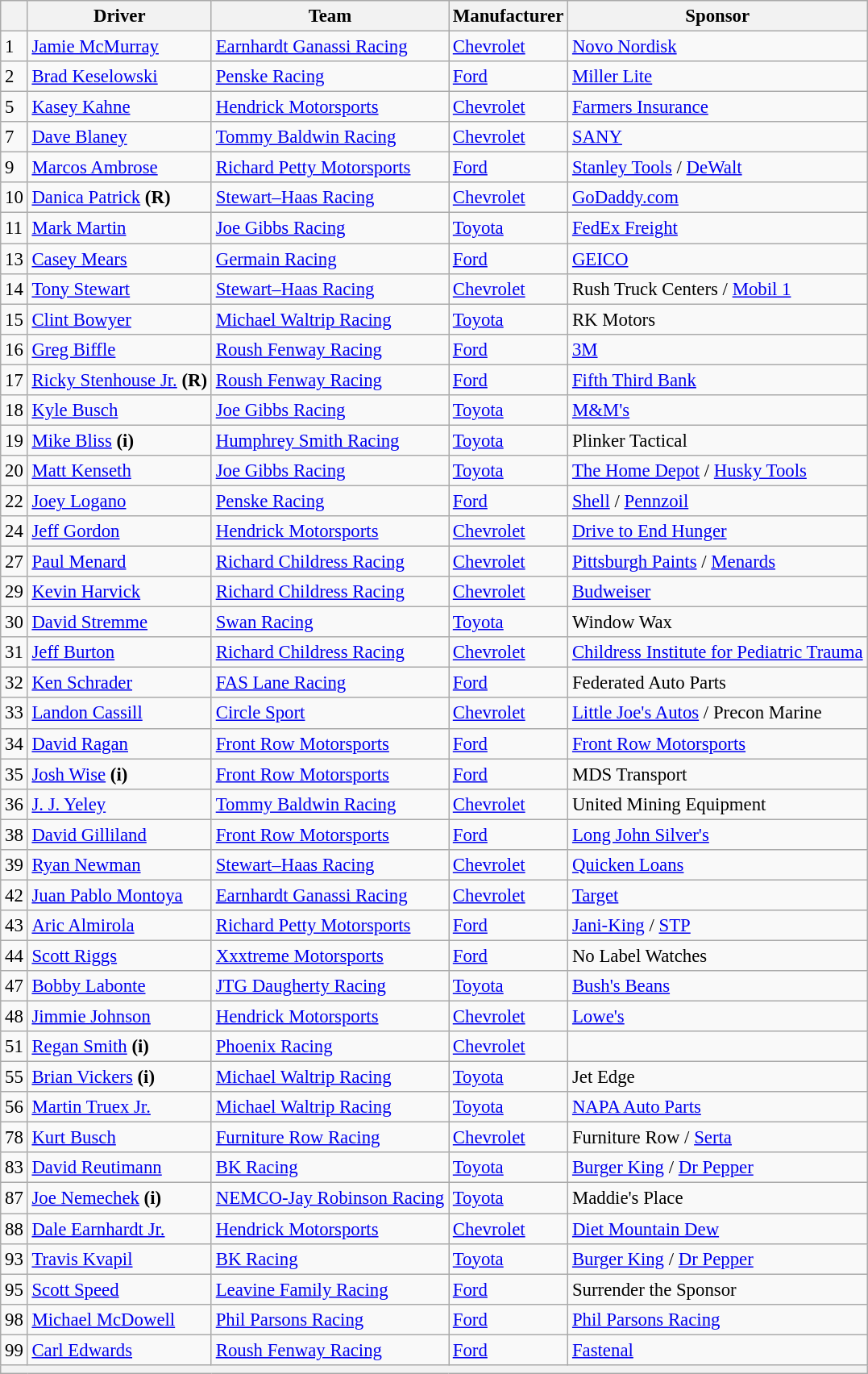<table class="wikitable" style="font-size:95%">
<tr>
<th></th>
<th>Driver</th>
<th>Team</th>
<th>Manufacturer</th>
<th>Sponsor</th>
</tr>
<tr>
<td>1</td>
<td><a href='#'>Jamie McMurray</a></td>
<td><a href='#'>Earnhardt Ganassi Racing</a></td>
<td><a href='#'>Chevrolet</a></td>
<td><a href='#'>Novo Nordisk</a></td>
</tr>
<tr>
<td>2</td>
<td><a href='#'>Brad Keselowski</a></td>
<td><a href='#'>Penske Racing</a></td>
<td><a href='#'>Ford</a></td>
<td><a href='#'>Miller Lite</a></td>
</tr>
<tr>
<td>5</td>
<td><a href='#'>Kasey Kahne</a></td>
<td><a href='#'>Hendrick Motorsports</a></td>
<td><a href='#'>Chevrolet</a></td>
<td><a href='#'>Farmers Insurance</a></td>
</tr>
<tr>
<td>7</td>
<td><a href='#'>Dave Blaney</a></td>
<td><a href='#'>Tommy Baldwin Racing</a></td>
<td><a href='#'>Chevrolet</a></td>
<td><a href='#'>SANY</a></td>
</tr>
<tr>
<td>9</td>
<td><a href='#'>Marcos Ambrose</a></td>
<td><a href='#'>Richard Petty Motorsports</a></td>
<td><a href='#'>Ford</a></td>
<td><a href='#'>Stanley Tools</a> / <a href='#'>DeWalt</a></td>
</tr>
<tr>
<td>10</td>
<td><a href='#'>Danica Patrick</a> <strong>(R)</strong></td>
<td><a href='#'>Stewart–Haas Racing</a></td>
<td><a href='#'>Chevrolet</a></td>
<td><a href='#'>GoDaddy.com</a></td>
</tr>
<tr>
<td>11</td>
<td><a href='#'>Mark Martin</a></td>
<td><a href='#'>Joe Gibbs Racing</a></td>
<td><a href='#'>Toyota</a></td>
<td><a href='#'>FedEx Freight</a></td>
</tr>
<tr>
<td>13</td>
<td><a href='#'>Casey Mears</a></td>
<td><a href='#'>Germain Racing</a></td>
<td><a href='#'>Ford</a></td>
<td><a href='#'>GEICO</a></td>
</tr>
<tr>
<td>14</td>
<td><a href='#'>Tony Stewart</a></td>
<td><a href='#'>Stewart–Haas Racing</a></td>
<td><a href='#'>Chevrolet</a></td>
<td>Rush Truck Centers / <a href='#'>Mobil 1</a></td>
</tr>
<tr>
<td>15</td>
<td><a href='#'>Clint Bowyer</a></td>
<td><a href='#'>Michael Waltrip Racing</a></td>
<td><a href='#'>Toyota</a></td>
<td>RK Motors</td>
</tr>
<tr>
<td>16</td>
<td><a href='#'>Greg Biffle</a></td>
<td><a href='#'>Roush Fenway Racing</a></td>
<td><a href='#'>Ford</a></td>
<td><a href='#'>3M</a></td>
</tr>
<tr>
<td>17</td>
<td><a href='#'>Ricky Stenhouse Jr.</a> <strong>(R)</strong></td>
<td><a href='#'>Roush Fenway Racing</a></td>
<td><a href='#'>Ford</a></td>
<td><a href='#'>Fifth Third Bank</a></td>
</tr>
<tr>
<td>18</td>
<td><a href='#'>Kyle Busch</a></td>
<td><a href='#'>Joe Gibbs Racing</a></td>
<td><a href='#'>Toyota</a></td>
<td><a href='#'>M&M's</a></td>
</tr>
<tr>
<td>19</td>
<td><a href='#'>Mike Bliss</a> <strong>(i)</strong></td>
<td><a href='#'>Humphrey Smith Racing</a></td>
<td><a href='#'>Toyota</a></td>
<td>Plinker Tactical</td>
</tr>
<tr>
<td>20</td>
<td><a href='#'>Matt Kenseth</a></td>
<td><a href='#'>Joe Gibbs Racing</a></td>
<td><a href='#'>Toyota</a></td>
<td><a href='#'>The Home Depot</a> / <a href='#'>Husky Tools</a></td>
</tr>
<tr>
<td>22</td>
<td><a href='#'>Joey Logano</a></td>
<td><a href='#'>Penske Racing</a></td>
<td><a href='#'>Ford</a></td>
<td><a href='#'>Shell</a> / <a href='#'>Pennzoil</a></td>
</tr>
<tr>
<td>24</td>
<td><a href='#'>Jeff Gordon</a></td>
<td><a href='#'>Hendrick Motorsports</a></td>
<td><a href='#'>Chevrolet</a></td>
<td><a href='#'>Drive to End Hunger</a></td>
</tr>
<tr>
<td>27</td>
<td><a href='#'>Paul Menard</a></td>
<td><a href='#'>Richard Childress Racing</a></td>
<td><a href='#'>Chevrolet</a></td>
<td><a href='#'>Pittsburgh Paints</a> / <a href='#'>Menards</a></td>
</tr>
<tr>
<td>29</td>
<td><a href='#'>Kevin Harvick</a></td>
<td><a href='#'>Richard Childress Racing</a></td>
<td><a href='#'>Chevrolet</a></td>
<td><a href='#'>Budweiser</a></td>
</tr>
<tr>
<td>30</td>
<td><a href='#'>David Stremme</a></td>
<td><a href='#'>Swan Racing</a></td>
<td><a href='#'>Toyota</a></td>
<td>Window Wax</td>
</tr>
<tr>
<td>31</td>
<td><a href='#'>Jeff Burton</a></td>
<td><a href='#'>Richard Childress Racing</a></td>
<td><a href='#'>Chevrolet</a></td>
<td><a href='#'>Childress Institute for Pediatric Trauma</a></td>
</tr>
<tr>
<td>32</td>
<td><a href='#'>Ken Schrader</a></td>
<td><a href='#'>FAS Lane Racing</a></td>
<td><a href='#'>Ford</a></td>
<td>Federated Auto Parts</td>
</tr>
<tr>
<td>33</td>
<td><a href='#'>Landon Cassill</a></td>
<td><a href='#'>Circle Sport</a></td>
<td><a href='#'>Chevrolet</a></td>
<td><a href='#'>Little Joe's Autos</a> / Precon Marine</td>
</tr>
<tr>
<td>34</td>
<td><a href='#'>David Ragan</a></td>
<td><a href='#'>Front Row Motorsports</a></td>
<td><a href='#'>Ford</a></td>
<td><a href='#'>Front Row Motorsports</a></td>
</tr>
<tr>
<td>35</td>
<td><a href='#'>Josh Wise</a> <strong>(i)</strong></td>
<td><a href='#'>Front Row Motorsports</a></td>
<td><a href='#'>Ford</a></td>
<td>MDS Transport</td>
</tr>
<tr>
<td>36</td>
<td><a href='#'>J. J. Yeley</a></td>
<td><a href='#'>Tommy Baldwin Racing</a></td>
<td><a href='#'>Chevrolet</a></td>
<td>United Mining Equipment</td>
</tr>
<tr>
<td>38</td>
<td><a href='#'>David Gilliland</a></td>
<td><a href='#'>Front Row Motorsports</a></td>
<td><a href='#'>Ford</a></td>
<td><a href='#'>Long John Silver's</a></td>
</tr>
<tr>
<td>39</td>
<td><a href='#'>Ryan Newman</a></td>
<td><a href='#'>Stewart–Haas Racing</a></td>
<td><a href='#'>Chevrolet</a></td>
<td><a href='#'>Quicken Loans</a></td>
</tr>
<tr>
<td>42</td>
<td><a href='#'>Juan Pablo Montoya</a></td>
<td><a href='#'>Earnhardt Ganassi Racing</a></td>
<td><a href='#'>Chevrolet</a></td>
<td><a href='#'>Target</a></td>
</tr>
<tr>
<td>43</td>
<td><a href='#'>Aric Almirola</a></td>
<td><a href='#'>Richard Petty Motorsports</a></td>
<td><a href='#'>Ford</a></td>
<td><a href='#'>Jani-King</a> / <a href='#'>STP</a></td>
</tr>
<tr>
<td>44</td>
<td><a href='#'>Scott Riggs</a></td>
<td><a href='#'>Xxxtreme Motorsports</a></td>
<td><a href='#'>Ford</a></td>
<td>No Label Watches</td>
</tr>
<tr>
<td>47</td>
<td><a href='#'>Bobby Labonte</a></td>
<td><a href='#'>JTG Daugherty Racing</a></td>
<td><a href='#'>Toyota</a></td>
<td><a href='#'>Bush's Beans</a></td>
</tr>
<tr>
<td>48</td>
<td><a href='#'>Jimmie Johnson</a></td>
<td><a href='#'>Hendrick Motorsports</a></td>
<td><a href='#'>Chevrolet</a></td>
<td><a href='#'>Lowe's</a></td>
</tr>
<tr>
<td>51</td>
<td><a href='#'>Regan Smith</a> <strong>(i)</strong></td>
<td><a href='#'>Phoenix Racing</a></td>
<td><a href='#'>Chevrolet</a></td>
<td></td>
</tr>
<tr>
<td>55</td>
<td><a href='#'>Brian Vickers</a> <strong>(i)</strong></td>
<td><a href='#'>Michael Waltrip Racing</a></td>
<td><a href='#'>Toyota</a></td>
<td>Jet Edge</td>
</tr>
<tr>
<td>56</td>
<td><a href='#'>Martin Truex Jr.</a></td>
<td><a href='#'>Michael Waltrip Racing</a></td>
<td><a href='#'>Toyota</a></td>
<td><a href='#'>NAPA Auto Parts</a></td>
</tr>
<tr>
<td>78</td>
<td><a href='#'>Kurt Busch</a></td>
<td><a href='#'>Furniture Row Racing</a></td>
<td><a href='#'>Chevrolet</a></td>
<td>Furniture Row / <a href='#'>Serta</a></td>
</tr>
<tr>
<td>83</td>
<td><a href='#'>David Reutimann</a></td>
<td><a href='#'>BK Racing</a></td>
<td><a href='#'>Toyota</a></td>
<td><a href='#'>Burger King</a> / <a href='#'>Dr Pepper</a></td>
</tr>
<tr>
<td>87</td>
<td><a href='#'>Joe Nemechek</a> <strong>(i)</strong></td>
<td><a href='#'>NEMCO-Jay Robinson Racing</a></td>
<td><a href='#'>Toyota</a></td>
<td>Maddie's Place</td>
</tr>
<tr>
<td>88</td>
<td><a href='#'>Dale Earnhardt Jr.</a></td>
<td><a href='#'>Hendrick Motorsports</a></td>
<td><a href='#'>Chevrolet</a></td>
<td><a href='#'>Diet Mountain Dew</a></td>
</tr>
<tr>
<td>93</td>
<td><a href='#'>Travis Kvapil</a></td>
<td><a href='#'>BK Racing</a></td>
<td><a href='#'>Toyota</a></td>
<td><a href='#'>Burger King</a> / <a href='#'>Dr Pepper</a></td>
</tr>
<tr>
<td>95</td>
<td><a href='#'>Scott Speed</a></td>
<td><a href='#'>Leavine Family Racing</a></td>
<td><a href='#'>Ford</a></td>
<td>Surrender the Sponsor</td>
</tr>
<tr>
<td>98</td>
<td><a href='#'>Michael McDowell</a></td>
<td><a href='#'>Phil Parsons Racing</a></td>
<td><a href='#'>Ford</a></td>
<td><a href='#'>Phil Parsons Racing</a></td>
</tr>
<tr>
<td>99</td>
<td><a href='#'>Carl Edwards</a></td>
<td><a href='#'>Roush Fenway Racing</a></td>
<td><a href='#'>Ford</a></td>
<td><a href='#'>Fastenal</a></td>
</tr>
<tr>
<th colspan="5"></th>
</tr>
</table>
